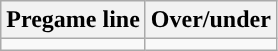<table class="wikitable">
<tr align="center">
<th>Pregame line</th>
<th>Over/under</th>
</tr>
<tr align="center">
<td></td>
<td></td>
</tr>
</table>
